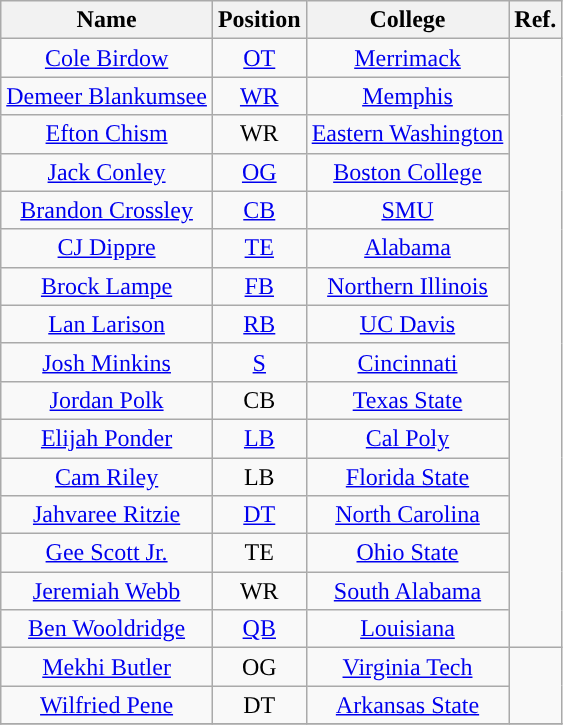<table class="wikitable" style="text-align:center">
<tr>
<th>Name</th>
<th>Position</th>
<th>College</th>
<th>Ref.</th>
</tr>
<tr>
<td><a href='#'>Cole Birdow</a></td>
<td><a href='#'>OT</a></td>
<td><a href='#'>Merrimack</a></td>
<td rowspan="16"></td>
</tr>
<tr>
<td><a href='#'>Demeer Blankumsee</a></td>
<td><a href='#'>WR</a></td>
<td><a href='#'>Memphis</a></td>
</tr>
<tr>
<td><a href='#'>Efton Chism</a></td>
<td>WR</td>
<td><a href='#'>Eastern Washington</a></td>
</tr>
<tr>
<td><a href='#'>Jack Conley</a></td>
<td><a href='#'>OG</a></td>
<td><a href='#'>Boston College</a></td>
</tr>
<tr>
<td><a href='#'>Brandon Crossley</a></td>
<td><a href='#'>CB</a></td>
<td><a href='#'>SMU</a></td>
</tr>
<tr>
<td><a href='#'>CJ Dippre</a></td>
<td><a href='#'>TE</a></td>
<td><a href='#'>Alabama</a></td>
</tr>
<tr>
<td><a href='#'>Brock Lampe</a></td>
<td><a href='#'>FB</a></td>
<td><a href='#'>Northern Illinois</a></td>
</tr>
<tr>
<td><a href='#'>Lan Larison</a></td>
<td><a href='#'>RB</a></td>
<td><a href='#'>UC Davis</a></td>
</tr>
<tr>
<td><a href='#'>Josh Minkins</a></td>
<td><a href='#'>S</a></td>
<td><a href='#'>Cincinnati</a></td>
</tr>
<tr>
<td><a href='#'>Jordan Polk</a></td>
<td>CB</td>
<td><a href='#'>Texas State</a></td>
</tr>
<tr>
<td><a href='#'>Elijah Ponder</a></td>
<td><a href='#'>LB</a></td>
<td><a href='#'>Cal Poly</a></td>
</tr>
<tr>
<td><a href='#'>Cam Riley</a></td>
<td>LB</td>
<td><a href='#'>Florida State</a></td>
</tr>
<tr>
<td><a href='#'>Jahvaree Ritzie</a></td>
<td><a href='#'>DT</a></td>
<td><a href='#'>North Carolina</a></td>
</tr>
<tr>
<td><a href='#'>Gee Scott Jr.</a></td>
<td>TE</td>
<td><a href='#'>Ohio State</a></td>
</tr>
<tr>
<td><a href='#'>Jeremiah Webb</a></td>
<td>WR</td>
<td><a href='#'>South Alabama</a></td>
</tr>
<tr>
<td><a href='#'>Ben Wooldridge</a></td>
<td><a href='#'>QB</a></td>
<td><a href='#'>Louisiana</a></td>
</tr>
<tr>
<td><a href='#'>Mekhi Butler</a></td>
<td>OG</td>
<td><a href='#'>Virginia Tech</a></td>
<td rowspan="2"></td>
</tr>
<tr>
<td><a href='#'>Wilfried Pene</a></td>
<td>DT</td>
<td><a href='#'>Arkansas State</a></td>
</tr>
<tr>
</tr>
</table>
